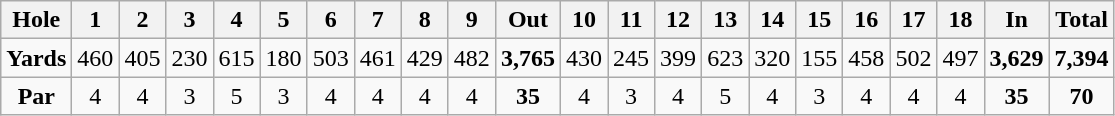<table class="wikitable" style="text-align:center">
<tr>
<th>Hole</th>
<th>1</th>
<th>2</th>
<th>3</th>
<th>4</th>
<th>5</th>
<th>6</th>
<th>7</th>
<th>8</th>
<th>9</th>
<th>Out</th>
<th>10</th>
<th>11</th>
<th>12</th>
<th>13</th>
<th>14</th>
<th>15</th>
<th>16</th>
<th>17</th>
<th>18</th>
<th>In</th>
<th>Total</th>
</tr>
<tr>
<td><strong>Yards</strong></td>
<td>460</td>
<td>405</td>
<td>230</td>
<td>615</td>
<td>180</td>
<td>503</td>
<td>461</td>
<td>429</td>
<td>482</td>
<td><strong>3,765</strong></td>
<td>430</td>
<td>245</td>
<td>399</td>
<td>623</td>
<td>320</td>
<td>155</td>
<td>458</td>
<td>502</td>
<td>497</td>
<td><strong>3,629</strong></td>
<td><strong>7,394</strong></td>
</tr>
<tr>
<td><strong>Par</strong></td>
<td>4</td>
<td>4</td>
<td>3</td>
<td>5</td>
<td>3</td>
<td>4</td>
<td>4</td>
<td>4</td>
<td>4</td>
<td><strong>35</strong></td>
<td>4</td>
<td>3</td>
<td>4</td>
<td>5</td>
<td>4</td>
<td>3</td>
<td>4</td>
<td>4</td>
<td>4</td>
<td><strong>35</strong></td>
<td><strong>70</strong></td>
</tr>
</table>
